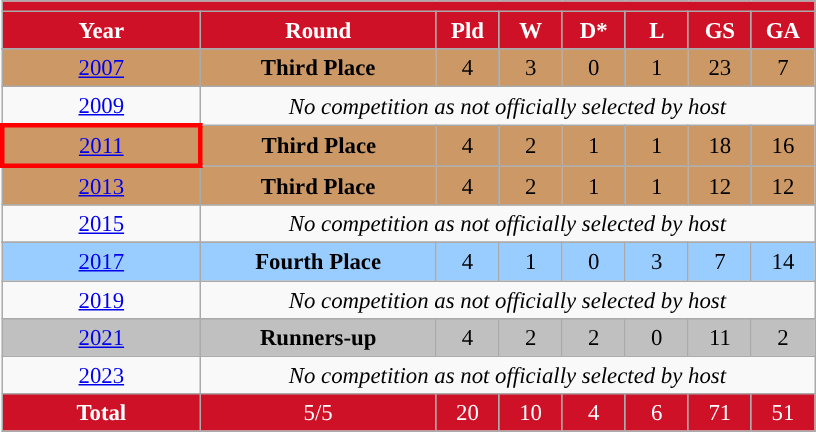<table class="wikitable" style="text-align: center;font-size:95%;">
<tr>
<th colspan=9 style="background: #CE1126; color: #FFFFFF;"><a href='#'></a></th>
</tr>
<tr style="color:white;">
<th style="background:#CE1126;" width=125>Year</th>
<th style="background:#CE1126;" width=150>Round</th>
<th style="background:#CE1126;" width=35>Pld</th>
<th style="background:#CE1126;" width=35>W</th>
<th style="background:#CE1126;" width=35>D*</th>
<th style="background:#CE1126;" width=35>L</th>
<th style="background:#CE1126;" width=35>GS</th>
<th style="background:#CE1126;" width=35>GA</th>
</tr>
<tr>
</tr>
<tr bgcolor=#cc9966>
<td> <a href='#'>2007</a></td>
<td><strong>Third Place</strong></td>
<td>4</td>
<td>3</td>
<td>0</td>
<td>1</td>
<td>23</td>
<td>7</td>
</tr>
<tr>
<td> <a href='#'>2009</a></td>
<td colspan=8><em>No competition as not officially selected by host</em></td>
</tr>
<tr bgcolor=#cc9966>
<td style="border: 3px solid red"> <a href='#'>2011</a></td>
<td><strong>Third Place</strong></td>
<td>4</td>
<td>2</td>
<td>1</td>
<td>1</td>
<td>18</td>
<td>16</td>
</tr>
<tr bgcolor=#cc9966>
<td> <a href='#'>2013</a></td>
<td><strong>Third Place</strong></td>
<td>4</td>
<td>2</td>
<td>1</td>
<td>1</td>
<td>12</td>
<td>12</td>
</tr>
<tr>
<td> <a href='#'>2015</a></td>
<td colspan=8><em>No competition as not officially selected by host</em></td>
</tr>
<tr>
</tr>
<tr bgcolor=#9acdff>
<td> <a href='#'>2017</a></td>
<td><strong>Fourth Place</strong></td>
<td>4</td>
<td>1</td>
<td>0</td>
<td>3</td>
<td>7</td>
<td>14</td>
</tr>
<tr>
<td> <a href='#'>2019</a></td>
<td colspan=8><em>No competition as not officially selected by host</em></td>
</tr>
<tr bgcolor=silver>
<td> <a href='#'>2021</a></td>
<td><strong>Runners-up</strong></td>
<td>4</td>
<td>2</td>
<td>2</td>
<td>0</td>
<td>11</td>
<td>2</td>
</tr>
<tr>
<td> <a href='#'>2023</a></td>
<td colspan=8><em>No competition as not officially selected by host</em></td>
</tr>
<tr bgcolor="#CE1126" style="color:white;">
<td><strong>Total</strong></td>
<td>5/5</td>
<td>20</td>
<td>10</td>
<td>4</td>
<td>6</td>
<td>71</td>
<td>51</td>
</tr>
</table>
